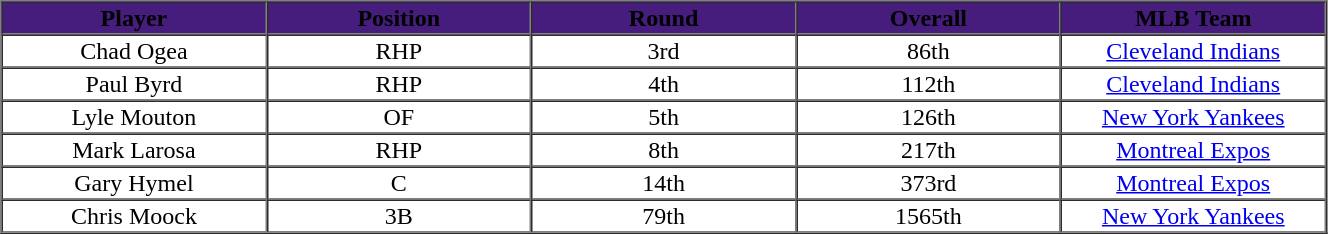<table cellpadding="1" border="1" cellspacing="0" width="70%">
<tr>
<th bgcolor="#461D7C" width="20%"><span>Player</span></th>
<th bgcolor="#461D7C" width="20%"><span>Position</span></th>
<th bgcolor="#461D7C" width="20%"><span>Round</span></th>
<th bgcolor="#461D7C" width="20%"><span>Overall</span></th>
<th bgcolor="#461D7C" width="20%"><span>MLB Team</span></th>
</tr>
<tr align="center">
<td>Chad Ogea</td>
<td>RHP</td>
<td>3rd</td>
<td>86th</td>
<td><a href='#'>Cleveland Indians</a></td>
</tr>
<tr align="center">
<td>Paul Byrd</td>
<td>RHP</td>
<td>4th</td>
<td>112th</td>
<td><a href='#'>Cleveland Indians</a></td>
</tr>
<tr align="center">
<td>Lyle Mouton</td>
<td>OF</td>
<td>5th</td>
<td>126th</td>
<td><a href='#'>New York Yankees</a></td>
</tr>
<tr align="center">
<td>Mark Larosa</td>
<td>RHP</td>
<td>8th</td>
<td>217th</td>
<td><a href='#'>Montreal Expos</a></td>
</tr>
<tr align="center">
<td>Gary Hymel</td>
<td>C</td>
<td>14th</td>
<td>373rd</td>
<td><a href='#'>Montreal Expos</a></td>
</tr>
<tr align="center">
<td>Chris Moock</td>
<td>3B</td>
<td>79th</td>
<td>1565th</td>
<td><a href='#'>New York Yankees</a></td>
</tr>
</table>
